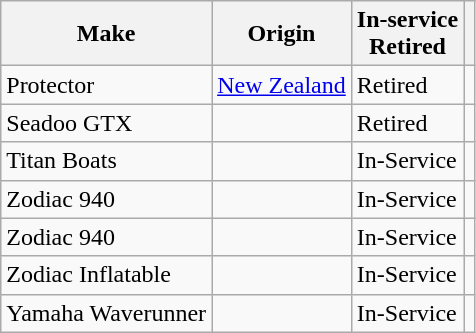<table class="wikitable">
<tr>
<th>Make</th>
<th>Origin</th>
<th>In-service<br>Retired</th>
<th></th>
</tr>
<tr>
<td>Protector</td>
<td><a href='#'>New Zealand</a></td>
<td>Retired</td>
<td></td>
</tr>
<tr>
<td>Seadoo GTX</td>
<td></td>
<td>Retired</td>
<td></td>
</tr>
<tr>
<td>Titan Boats</td>
<td></td>
<td>In-Service</td>
<td></td>
</tr>
<tr>
<td>Zodiac 940</td>
<td></td>
<td>In-Service</td>
<td></td>
</tr>
<tr>
<td>Zodiac 940</td>
<td></td>
<td>In-Service</td>
<td></td>
</tr>
<tr>
<td>Zodiac Inflatable</td>
<td></td>
<td>In-Service</td>
<td></td>
</tr>
<tr>
<td>Yamaha Waverunner</td>
<td></td>
<td>In-Service</td>
<td></td>
</tr>
</table>
